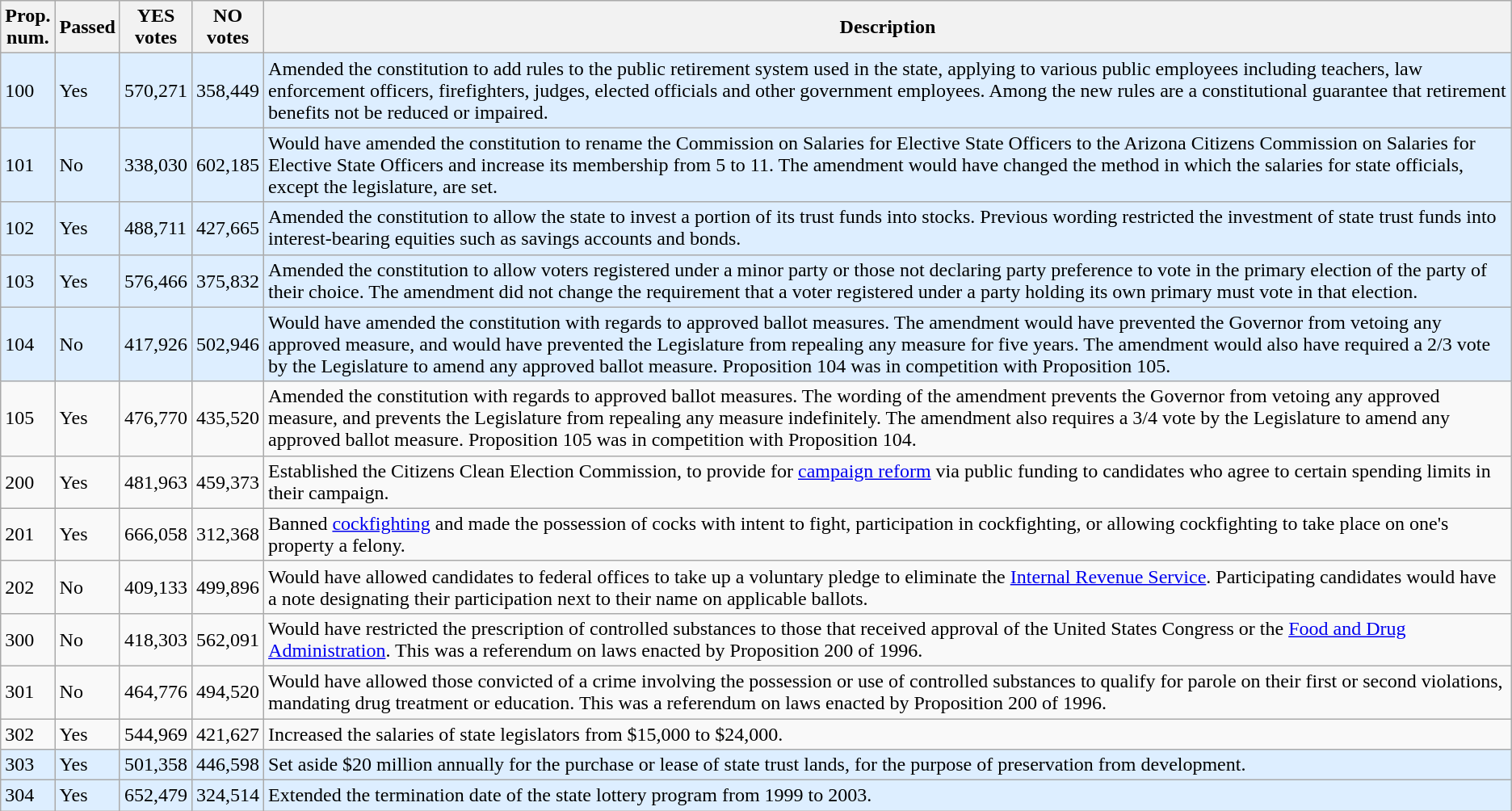<table class="wikitable sortable">
<tr>
<th>Prop.<br>num.</th>
<th>Passed</th>
<th>YES<br>votes</th>
<th>NO<br>votes</th>
<th>Description</th>
</tr>
<tr bgcolor=#ddeeff>
<td>100</td>
<td> Yes</td>
<td>570,271</td>
<td>358,449</td>
<td>Amended the constitution to add rules to the public retirement system used in the state, applying to various public employees including teachers, law enforcement officers, firefighters, judges, elected officials and other government employees.  Among the new rules are a constitutional guarantee that retirement benefits not be reduced or impaired.</td>
</tr>
<tr bgcolor=#ddeeff>
<td>101</td>
<td> No</td>
<td>338,030</td>
<td>602,185</td>
<td>Would have amended the constitution to rename the Commission on Salaries for Elective State Officers to the Arizona Citizens Commission on Salaries for Elective State Officers and increase its membership from 5 to 11.  The amendment would have changed the method in which the salaries for state officials, except the legislature, are set.</td>
</tr>
<tr bgcolor=#ddeeff>
<td>102</td>
<td> Yes</td>
<td>488,711</td>
<td>427,665</td>
<td>Amended the constitution to allow the state to invest a portion of its trust funds into stocks.  Previous wording restricted the investment of state trust funds into interest-bearing equities such as savings accounts and bonds.</td>
</tr>
<tr bgcolor=#ddeeff>
<td>103</td>
<td> Yes</td>
<td>576,466</td>
<td>375,832</td>
<td>Amended the constitution to allow voters registered under a minor party or those not declaring party preference to vote in the primary election of the party of their choice.  The amendment did not change the requirement that a voter registered under a party holding its own primary must vote in that election.</td>
</tr>
<tr bgcolor=#ddeeff>
<td>104</td>
<td> No</td>
<td>417,926</td>
<td>502,946</td>
<td>Would have amended the constitution with regards to approved ballot measures.  The amendment would have prevented the Governor from vetoing any approved measure, and would have prevented the Legislature from repealing any measure for five years.  The amendment would also have required a 2/3 vote by the Legislature to amend any approved ballot measure.  Proposition 104 was in competition with Proposition 105.</td>
</tr>
<tr>
<td>105</td>
<td> Yes</td>
<td>476,770</td>
<td>435,520</td>
<td>Amended the constitution with regards to approved ballot measures.  The wording of the amendment prevents the Governor from vetoing any approved measure, and prevents the Legislature from repealing any measure indefinitely.  The amendment also requires a 3/4 vote by the Legislature to amend any approved ballot measure.  Proposition 105 was in competition with Proposition 104.</td>
</tr>
<tr>
<td>200</td>
<td> Yes</td>
<td>481,963</td>
<td>459,373</td>
<td>Established the Citizens Clean Election Commission, to provide for <a href='#'>campaign reform</a> via public funding to candidates who agree to certain spending limits in their campaign.</td>
</tr>
<tr>
<td>201</td>
<td> Yes</td>
<td>666,058</td>
<td>312,368</td>
<td>Banned <a href='#'>cockfighting</a> and made the possession of cocks with intent to fight, participation in cockfighting, or allowing cockfighting to take place on one's property a felony.</td>
</tr>
<tr>
<td>202</td>
<td> No</td>
<td>409,133</td>
<td>499,896</td>
<td>Would have allowed candidates to federal offices to take up a voluntary pledge to eliminate the <a href='#'>Internal Revenue Service</a>.  Participating candidates would have a note designating their participation next to their name on applicable ballots.</td>
</tr>
<tr>
<td>300</td>
<td> No</td>
<td>418,303</td>
<td>562,091</td>
<td>Would have restricted the prescription of controlled substances to those that received approval of the United States Congress or the <a href='#'>Food and Drug Administration</a>.  This was a referendum on laws enacted by Proposition 200 of 1996.</td>
</tr>
<tr>
<td>301</td>
<td> No</td>
<td>464,776</td>
<td>494,520</td>
<td>Would have allowed those convicted of a crime involving the possession or use of controlled substances to qualify for parole on their first or second violations, mandating drug treatment or education.  This was a referendum on laws enacted by Proposition 200 of 1996.</td>
</tr>
<tr>
<td>302</td>
<td> Yes</td>
<td>544,969</td>
<td>421,627</td>
<td>Increased the salaries of state legislators from $15,000 to $24,000.</td>
</tr>
<tr bgcolor=#ddeeff>
<td>303</td>
<td> Yes</td>
<td>501,358</td>
<td>446,598</td>
<td>Set aside $20 million annually for the purchase or lease of state trust lands, for the purpose of preservation from development.</td>
</tr>
<tr bgcolor=#ddeeff>
<td>304</td>
<td> Yes</td>
<td>652,479</td>
<td>324,514</td>
<td>Extended the termination date of the state lottery program from 1999 to 2003.</td>
</tr>
</table>
